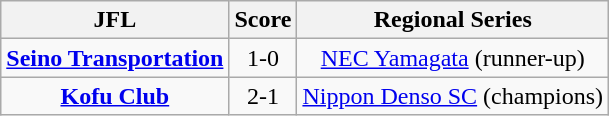<table class="wikitable" border="1">
<tr align=center>
<th>JFL</th>
<th>Score</th>
<th>Regional Series</th>
</tr>
<tr align=center>
<td><strong><a href='#'>Seino Transportation</a></strong></td>
<td>1-0</td>
<td><a href='#'>NEC Yamagata</a> (runner-up)</td>
</tr>
<tr align=center>
<td><strong><a href='#'>Kofu Club</a></strong></td>
<td>2-1</td>
<td><a href='#'>Nippon Denso SC</a> (champions)</td>
</tr>
</table>
